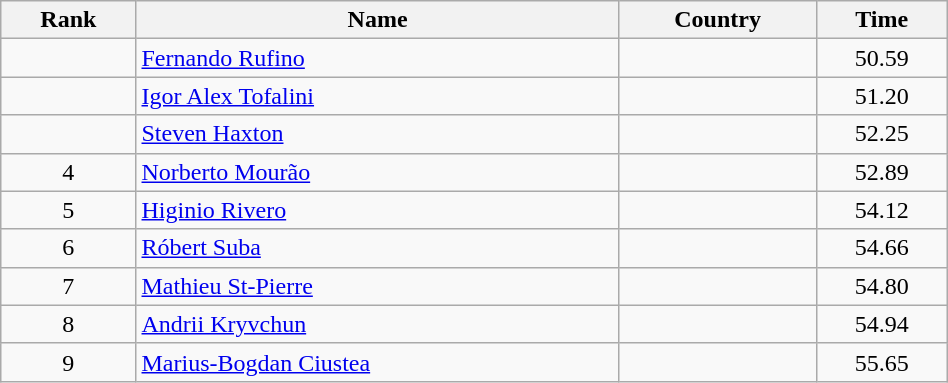<table class="wikitable" style="text-align:center;width: 50%">
<tr>
<th>Rank</th>
<th>Name</th>
<th>Country</th>
<th>Time</th>
</tr>
<tr>
<td></td>
<td align="left"><a href='#'>Fernando Rufino</a></td>
<td align="left"></td>
<td>50.59</td>
</tr>
<tr>
<td></td>
<td align="left"><a href='#'>Igor Alex Tofalini</a></td>
<td align="left"></td>
<td>51.20</td>
</tr>
<tr>
<td></td>
<td align="left"><a href='#'>Steven Haxton</a></td>
<td align="left"></td>
<td>52.25</td>
</tr>
<tr>
<td>4</td>
<td align="left"><a href='#'>Norberto Mourão</a></td>
<td align="left"></td>
<td>52.89</td>
</tr>
<tr>
<td>5</td>
<td align="left"><a href='#'>Higinio Rivero</a></td>
<td align="left"></td>
<td>54.12</td>
</tr>
<tr>
<td>6</td>
<td align="left"><a href='#'>Róbert Suba</a></td>
<td align="left"></td>
<td>54.66</td>
</tr>
<tr>
<td>7</td>
<td align="left"><a href='#'>Mathieu St-Pierre</a></td>
<td align="left"></td>
<td>54.80</td>
</tr>
<tr>
<td>8</td>
<td align="left"><a href='#'>Andrii Kryvchun</a></td>
<td align="left"></td>
<td>54.94</td>
</tr>
<tr>
<td>9</td>
<td align="left"><a href='#'>Marius-Bogdan Ciustea</a></td>
<td align="left"></td>
<td>55.65</td>
</tr>
</table>
